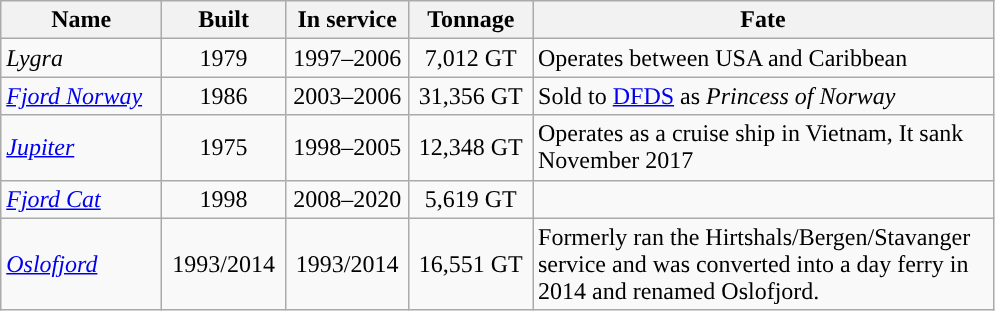<table class="wikitable">
<tr>
<th scope="col" width="100">Name</th>
<th scope="col" width="75">Built</th>
<th scope="col" width="75">In service</th>
<th scope="col" width="75">Tonnage</th>
<th scope="col" width="300">Fate</th>
</tr>
<tr>
<td><em>Lygra</em></td>
<td align="Center">1979</td>
<td align="Center">1997–2006</td>
<td align="Center">7,012 GT</td>
<td>Operates between USA and Caribbean</td>
</tr>
<tr>
<td><a href='#'><em>Fjord Norway</em></a></td>
<td align="Center">1986</td>
<td align="Center">2003–2006</td>
<td align="Center">31,356 GT</td>
<td>Sold to <a href='#'>DFDS</a> as <em>Princess of Norway</em></td>
</tr>
<tr>
<td><a href='#'><em>Jupiter</em></a></td>
<td align="Center">1975</td>
<td align="Center">1998–2005</td>
<td align="Center">12,348 GT</td>
<td>Operates as a cruise ship in Vietnam, It sank November 2017</td>
</tr>
<tr>
<td><a href='#'><em>Fjord Cat</em></a></td>
<td align="Center">1998</td>
<td align="Center">2008–2020</td>
<td align="Center">5,619 GT</td>
<td></td>
</tr>
<tr>
<td><a href='#'><em>Oslofjord</em></a></td>
<td align="Center">1993/2014</td>
<td align="Center">1993/2014</td>
<td align="Center">16,551 GT</td>
<td>Formerly ran the Hirtshals/Bergen/Stavanger service and was converted into a day ferry in 2014 and renamed Oslofjord.</td>
</tr>
</table>
